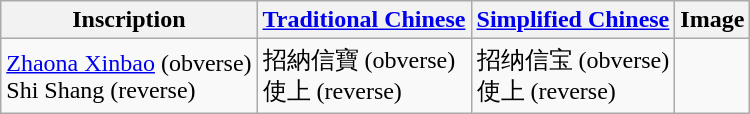<table class="wikitable">
<tr>
<th>Inscription</th>
<th><a href='#'>Traditional Chinese</a></th>
<th><a href='#'>Simplified Chinese</a></th>
<th>Image</th>
</tr>
<tr>
<td><a href='#'>Zhaona Xinbao</a> (obverse)<br>Shi Shang (reverse)</td>
<td>招納信寶 (obverse)<br>使上 (reverse)</td>
<td>招纳信宝 (obverse)<br>使上 (reverse)</td>
<td></td>
</tr>
</table>
